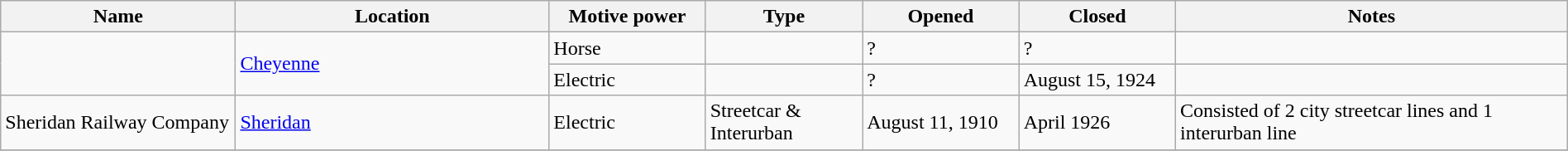<table class="wikitable sortable" width=100%>
<tr>
<th width=15%>Name</th>
<th width=20%>Location</th>
<th width=10%>Motive power</th>
<th width=10%>Type</th>
<th width=10%>Opened</th>
<th width=10%>Closed</th>
<th class="unsortable" width=25%>Notes</th>
</tr>
<tr>
<td rowspan="2"> </td>
<td rowspan="2"><a href='#'>Cheyenne</a></td>
<td>Horse</td>
<td> </td>
<td>?</td>
<td>?</td>
<td> </td>
</tr>
<tr>
<td>Electric</td>
<td> </td>
<td>?</td>
<td>August 15, 1924</td>
<td> </td>
</tr>
<tr>
<td>Sheridan Railway Company</td>
<td><a href='#'>Sheridan</a></td>
<td>Electric</td>
<td>Streetcar & Interurban</td>
<td>August 11, 1910</td>
<td>April 1926</td>
<td>Consisted of 2 city streetcar lines and 1 interurban line</td>
</tr>
<tr>
</tr>
</table>
